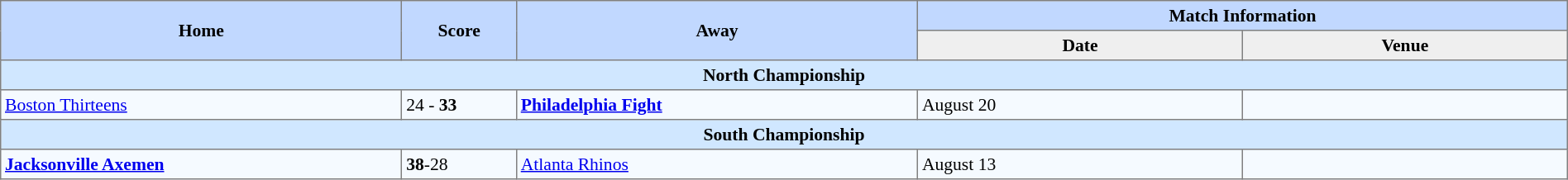<table border="1" cellpadding="3" cellspacing="0" style="border-collapse:collapse; font-size:90%; text-align:center; width:100%">
<tr style="background:#c1d8ff;">
<th rowspan="2" style="width:21%;">Home</th>
<th rowspan="2" style="width:6%;">Score</th>
<th rowspan="2" style="width:21%;">Away</th>
<th colspan=6>Match Information</th>
</tr>
<tr style="background:#efefef;">
<th width=17%>Date</th>
<th width=17%>Venue</th>
</tr>
<tr style="background:#d0e7ff;">
<td colspan=7><strong>North Championship</strong></td>
</tr>
<tr style="text-align:left; background:#f5faff;">
<td> <a href='#'>Boston Thirteens</a></td>
<td>24 - <strong>33</strong></td>
<td> <strong><a href='#'>Philadelphia Fight</a></strong></td>
<td>August 20</td>
<td></td>
</tr>
<tr style="background:#d0e7ff;">
<td colspan=7><strong>South Championship</strong></td>
</tr>
<tr style="text-align:left; background:#f5faff;">
<td> <strong><a href='#'>Jacksonville Axemen</a></strong></td>
<td><strong>38</strong>-28</td>
<td> <a href='#'>Atlanta Rhinos</a></td>
<td>August 13</td>
<td></td>
</tr>
</table>
